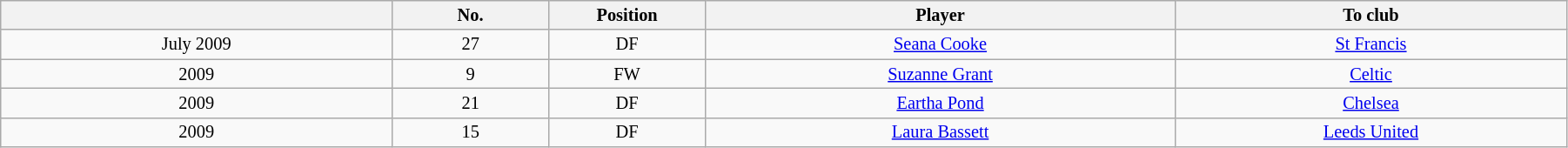<table class="wikitable sortable" style="width:95%; text-align:center; font-size:85%; text-align:center;">
<tr>
<th width="25%"></th>
<th width="10%">No.</th>
<th width="10%">Position</th>
<th>Player</th>
<th width="25%">To club</th>
</tr>
<tr>
<td>July 2009</td>
<td>27</td>
<td>DF</td>
<td> <a href='#'>Seana Cooke</a></td>
<td> <a href='#'>St Francis</a></td>
</tr>
<tr>
<td>2009</td>
<td>9</td>
<td>FW</td>
<td> <a href='#'>Suzanne Grant</a></td>
<td> <a href='#'>Celtic</a></td>
</tr>
<tr>
<td>2009</td>
<td>21</td>
<td>DF</td>
<td> <a href='#'>Eartha Pond</a></td>
<td> <a href='#'>Chelsea</a></td>
</tr>
<tr>
<td>2009</td>
<td>15</td>
<td>DF</td>
<td> <a href='#'>Laura Bassett</a></td>
<td> <a href='#'>Leeds United</a></td>
</tr>
</table>
